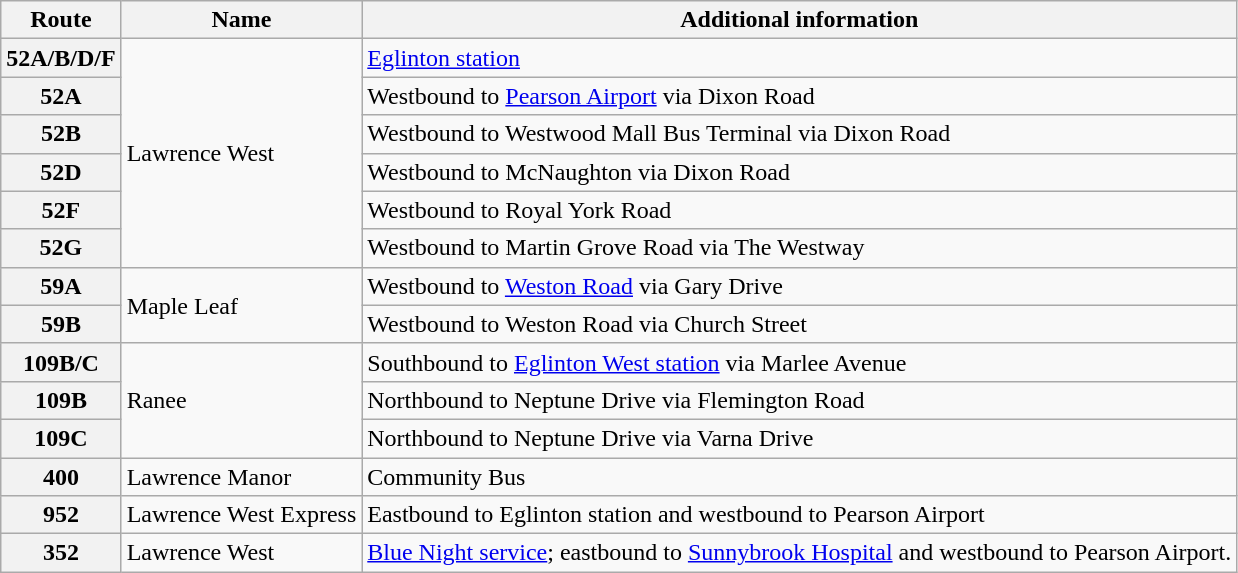<table class="wikitable">
<tr>
<th>Route</th>
<th>Name</th>
<th>Additional information</th>
</tr>
<tr>
<th>52A/B/D/F</th>
<td rowspan="6">Lawrence West</td>
<td Eastbound to [Eglinton station (Toronto)><a href='#'>Eglinton station</a><br></td>
</tr>
<tr>
<th>52A</th>
<td>Westbound to <a href='#'>Pearson Airport</a> via Dixon Road</td>
</tr>
<tr>
<th>52B</th>
<td>Westbound to Westwood Mall Bus Terminal via Dixon Road</td>
</tr>
<tr>
<th>52D</th>
<td>Westbound to McNaughton via Dixon Road</td>
</tr>
<tr>
<th>52F</th>
<td>Westbound to Royal York Road</td>
</tr>
<tr>
<th>52G</th>
<td>Westbound to Martin Grove Road via The Westway<br></td>
</tr>
<tr>
<th>59A</th>
<td rowspan="2">Maple Leaf</td>
<td>Westbound to <a href='#'>Weston Road</a> via Gary Drive</td>
</tr>
<tr>
<th>59B</th>
<td>Westbound to Weston Road via Church Street</td>
</tr>
<tr>
<th>109B/C</th>
<td rowspan="3">Ranee</td>
<td>Southbound to <a href='#'>Eglinton West station</a> via Marlee Avenue</td>
</tr>
<tr>
<th>109B</th>
<td>Northbound to Neptune Drive via Flemington Road</td>
</tr>
<tr>
<th>109C</th>
<td>Northbound to Neptune Drive via Varna Drive</td>
</tr>
<tr>
<th>400</th>
<td>Lawrence Manor</td>
<td>Community Bus</td>
</tr>
<tr>
<th>952</th>
<td>Lawrence West Express</td>
<td>Eastbound to Eglinton station and westbound to Pearson Airport<br></td>
</tr>
<tr>
<th>352</th>
<td>Lawrence West</td>
<td><a href='#'>Blue Night service</a>; eastbound to <a href='#'>Sunnybrook Hospital</a> and westbound to Pearson Airport.<br></td>
</tr>
</table>
